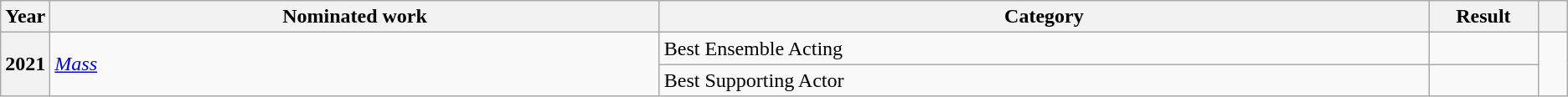<table class=wikitable>
<tr>
<th scope="col" style="width:1em;">Year</th>
<th scope="col" style="width:30em;">Nominated work</th>
<th scope="col" style="width:38em;">Category</th>
<th scope="col" style="width:5em;">Result</th>
<th scope="col" style="width:1em;"></th>
</tr>
<tr>
<th scope="row" rowspan="2">2021</th>
<td rowspan="2"><em><a href='#'>Mass</a></em></td>
<td>Best Ensemble Acting</td>
<td></td>
<td style="text-align:center;" rowspan="2"></td>
</tr>
<tr>
<td>Best Supporting Actor</td>
<td></td>
</tr>
</table>
